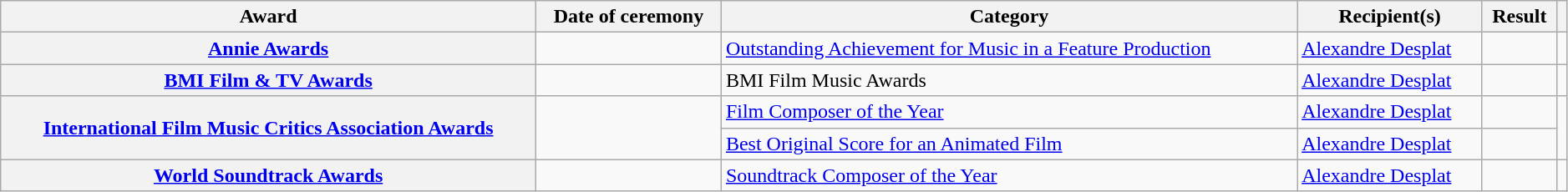<table class="wikitable sortable plainrowheaders" style="width: 99%;">
<tr>
<th scope="col">Award</th>
<th scope="col">Date of ceremony</th>
<th scope="col">Category</th>
<th scope="col">Recipient(s)</th>
<th scope="col">Result</th>
<th scope="col" class="unsortable"></th>
</tr>
<tr>
<th scope="rowgroup"><a href='#'>Annie Awards</a></th>
<td><a href='#'></a></td>
<td><a href='#'>Outstanding Achievement for Music in a Feature Production</a></td>
<td data-sort-value="Desplat"><a href='#'>Alexandre Desplat</a></td>
<td></td>
<td style="text-align:center;"></td>
</tr>
<tr>
<th scope="row"><a href='#'>BMI Film & TV Awards</a></th>
<td></td>
<td>BMI Film Music Awards</td>
<td data-sort-value="Desplat"><a href='#'>Alexandre Desplat</a></td>
<td></td>
<td style="text-align:center;"></td>
</tr>
<tr>
<th scope="rowgroup" rowspan="2"><a href='#'>International Film Music Critics Association Awards</a></th>
<td rowspan="2"></td>
<td><a href='#'>Film Composer of the Year</a></td>
<td data-sort-value="Desplat"><a href='#'>Alexandre Desplat</a></td>
<td></td>
<td rowspan="2" style="text-align:center;"></td>
</tr>
<tr>
<td><a href='#'>Best Original Score for an Animated Film</a></td>
<td data-sort-value="Desplat"><a href='#'>Alexandre Desplat</a></td>
<td></td>
</tr>
<tr>
<th scope="row"><a href='#'>World Soundtrack Awards</a></th>
<td></td>
<td><a href='#'>Soundtrack Composer of the Year</a></td>
<td data-sort-value="Desplat"><a href='#'>Alexandre Desplat</a></td>
<td></td>
<td style="text-align:center;"></td>
</tr>
</table>
